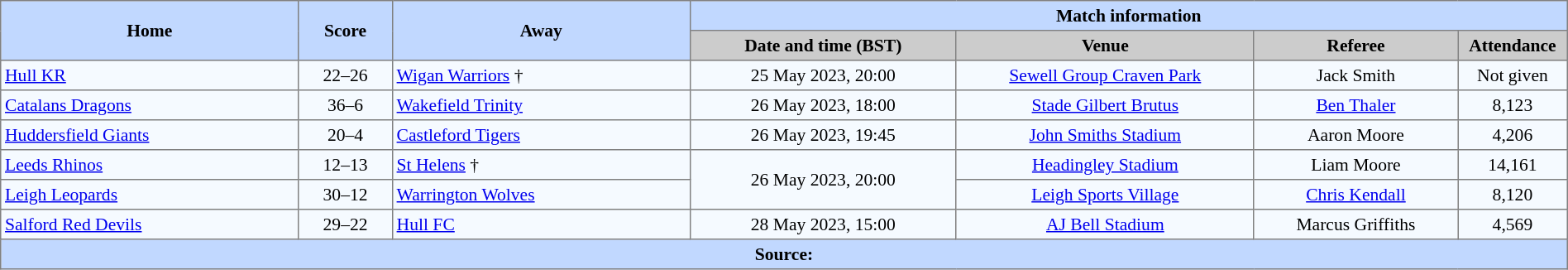<table border=1 style="border-collapse:collapse; font-size:90%; text-align:center;" cellpadding=3 cellspacing=0 width=100%>
<tr style="background:#C1D8ff;">
<th scope="col" rowspan=2 width=19%>Home</th>
<th scope="col" rowspan=2 width=6%>Score</th>
<th scope="col" rowspan=2 width=19%>Away</th>
<th colspan=4>Match information</th>
</tr>
<tr style="background:#CCCCCC;">
<th scope="col" width=17%>Date and time (BST)</th>
<th scope="col" width=19%>Venue</th>
<th scope="col" width=13%>Referee</th>
<th scope="col" width=7%>Attendance</th>
</tr>
<tr style="background:#F5FAFF;">
<td style="text-align:left;"> <a href='#'>Hull KR</a></td>
<td>22–26</td>
<td style="text-align:left;"> <a href='#'>Wigan Warriors</a> †</td>
<td>25 May 2023, 20:00</td>
<td><a href='#'>Sewell Group Craven Park</a></td>
<td>Jack Smith</td>
<td>Not given</td>
</tr>
<tr style="background:#F5FAFF;">
<td style="text-align:left;"> <a href='#'>Catalans Dragons</a></td>
<td>36–6</td>
<td style="text-align:left;"> <a href='#'>Wakefield Trinity</a></td>
<td>26 May 2023, 18:00</td>
<td><a href='#'>Stade Gilbert Brutus</a></td>
<td><a href='#'>Ben Thaler</a></td>
<td>8,123</td>
</tr>
<tr style="background:#F5FAFF;">
<td style="text-align:left;"> <a href='#'>Huddersfield Giants</a></td>
<td>20–4</td>
<td style="text-align:left;"> <a href='#'>Castleford Tigers</a></td>
<td>26 May 2023, 19:45</td>
<td><a href='#'>John Smiths Stadium</a></td>
<td>Aaron Moore</td>
<td>4,206</td>
</tr>
<tr style="background:#F5FAFF;">
<td style="text-align:left;"> <a href='#'>Leeds Rhinos</a></td>
<td>12–13</td>
<td style="text-align:left;"> <a href='#'>St Helens</a> †</td>
<td Rowspan=2>26 May 2023, 20:00</td>
<td><a href='#'>Headingley Stadium</a></td>
<td>Liam Moore</td>
<td>14,161</td>
</tr>
<tr style="background:#F5FAFF;">
<td style="text-align:left;"> <a href='#'>Leigh Leopards</a></td>
<td>30–12</td>
<td style="text-align:left;"> <a href='#'>Warrington Wolves</a></td>
<td><a href='#'>Leigh Sports Village</a></td>
<td><a href='#'>Chris Kendall</a></td>
<td>8,120</td>
</tr>
<tr style="background:#F5FAFF;">
<td style="text-align:left;"> <a href='#'>Salford Red Devils</a></td>
<td>29–22</td>
<td style="text-align:left;"> <a href='#'>Hull FC</a></td>
<td>28 May 2023, 15:00</td>
<td><a href='#'>AJ Bell Stadium</a></td>
<td>Marcus Griffiths</td>
<td>4,569</td>
</tr>
<tr style="background:#c1d8ff;">
<th colspan=7>Source:</th>
</tr>
</table>
